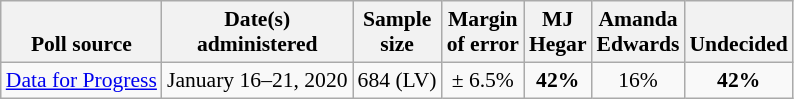<table class="wikitable" style="font-size:90%;text-align:center;">
<tr valign=bottom>
<th>Poll source</th>
<th>Date(s)<br>administered</th>
<th>Sample<br>size</th>
<th>Margin<br>of error</th>
<th>MJ<br>Hegar</th>
<th>Amanda<br>Edwards</th>
<th>Undecided</th>
</tr>
<tr>
<td style="text-align:left;"><a href='#'>Data for Progress</a></td>
<td>January 16–21, 2020</td>
<td>684 (LV)</td>
<td>± 6.5%</td>
<td><strong>42%</strong></td>
<td>16%</td>
<td><strong>42%</strong></td>
</tr>
</table>
